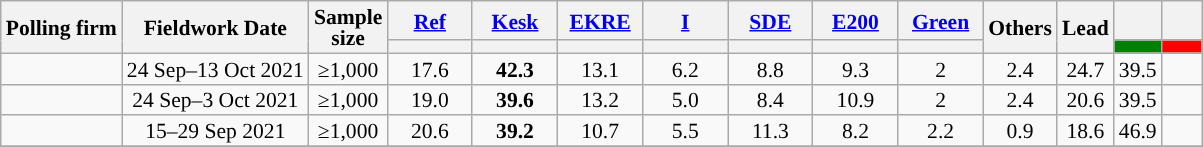<table class="wikitable sortable mw-datatable" style="text-align:center;font-size:90%;line-height:14px;">
<tr>
<th rowspan="2">Polling firm</th>
<th rowspan="2">Fieldwork Date</th>
<th rowspan="2" data-sort-type="number">Sample<br>size</th>
<th class="unsortable" style="width:50px;"><a href='#'>Ref</a></th>
<th class="unsortable" style="width:50px;"><a href='#'>Kesk</a></th>
<th class="unsortable" style="width:50px;"><a href='#'>EKRE</a></th>
<th class="unsortable" style="width:50px;"><a href='#'>I</a></th>
<th class="unsortable" style="width:50px;"><a href='#'>SDE</a></th>
<th class="unsortable" style="width:50px;"><a href='#'>E200</a></th>
<th class="unsortable" style="width:50px;"><a href='#'>Green</a></th>
<th rowspan="2" class="unsortable">Others</th>
<th rowspan="2" data-sort-type="number">Lead</th>
<th class="unsortable" style="width:20px;"></th>
<th class="unsortable" style="width:20px;"></th>
</tr>
<tr style="text-align:center;">
<th data-sort-type="number" style="background:"></th>
<th data-sort-type="number" style="background:"></th>
<th data-sort-type="number" style="background:"></th>
<th data-sort-type="number" style="background:"></th>
<th data-sort-type="number" style="background:"></th>
<th data-sort-type="number" style="background:"></th>
<th data-sort-type="number" style="background:"></th>
<th data-sort-type="number" style="background:Green;"></th>
<th data-sort-type="number" style="background:Red;"></th>
</tr>
<tr>
<td></td>
<td>24 Sep–13 Oct 2021</td>
<td>≥1,000</td>
<td>17.6</td>
<td style="background:"><strong>42.3</strong></td>
<td>13.1</td>
<td>6.2</td>
<td>8.8</td>
<td>9.3</td>
<td>2</td>
<td>2.4</td>
<td style="background:">24.7</td>
<td>39.5</td>
<td></td>
</tr>
<tr>
<td></td>
<td>24 Sep–3 Oct 2021</td>
<td>≥1,000</td>
<td>19.0</td>
<td style="background:"><strong>39.6</strong></td>
<td>13.2</td>
<td>5.0</td>
<td>8.4</td>
<td>10.9</td>
<td>2</td>
<td>2.4</td>
<td style="background:">20.6</td>
<td>39.5</td>
<td></td>
</tr>
<tr>
<td></td>
<td>15–29 Sep 2021</td>
<td>≥1,000</td>
<td>20.6</td>
<td style="background:"><strong>39.2</strong></td>
<td>10.7</td>
<td>5.5</td>
<td>11.3</td>
<td>8.2</td>
<td>2.2</td>
<td>0.9</td>
<td style="background:">18.6</td>
<td>46.9</td>
<td></td>
</tr>
<tr>
</tr>
</table>
